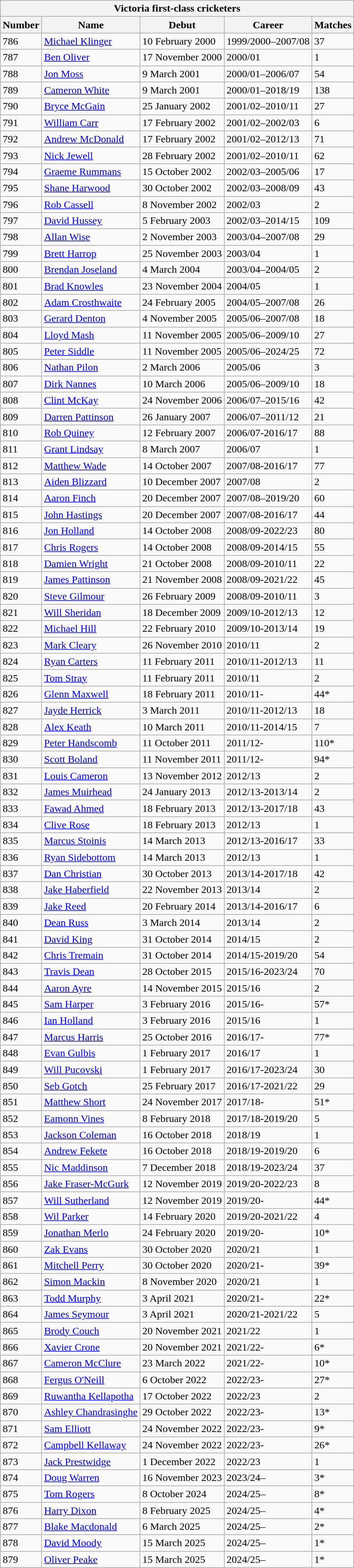<table class="wikitable">
<tr style="background:#efefef;">
<th colspan=5>Victoria first-class cricketers</th>
</tr>
<tr style="background:#efefef;">
<th>Number</th>
<th>Name</th>
<th>Debut</th>
<th>Career</th>
<th>Matches</th>
</tr>
<tr>
<td>786</td>
<td><a href='#'>Michael Klinger</a></td>
<td>10 February 2000</td>
<td>1999/2000–2007/08</td>
<td>37</td>
</tr>
<tr>
<td>787</td>
<td><a href='#'>Ben Oliver</a></td>
<td>17 November 2000</td>
<td>2000/01</td>
<td>1</td>
</tr>
<tr>
<td>788</td>
<td><a href='#'>Jon Moss</a></td>
<td>9 March 2001</td>
<td>2000/01–2006/07</td>
<td>54</td>
</tr>
<tr>
<td>789</td>
<td><a href='#'>Cameron White</a></td>
<td>9 March 2001</td>
<td>2000/01–2018/19</td>
<td>138</td>
</tr>
<tr>
<td>790</td>
<td><a href='#'>Bryce McGain</a></td>
<td>25 January 2002</td>
<td>2001/02–2010/11</td>
<td>27</td>
</tr>
<tr>
<td>791</td>
<td><a href='#'>William Carr</a></td>
<td>17 February 2002</td>
<td>2001/02–2002/03</td>
<td>6</td>
</tr>
<tr>
<td>792</td>
<td><a href='#'>Andrew McDonald</a></td>
<td>17 February 2002</td>
<td>2001/02–2012/13</td>
<td>71</td>
</tr>
<tr>
<td>793</td>
<td><a href='#'>Nick Jewell</a></td>
<td>28 February 2002</td>
<td>2001/02–2010/11</td>
<td>62</td>
</tr>
<tr>
<td>794</td>
<td><a href='#'>Graeme Rummans</a></td>
<td>15 October 2002</td>
<td>2002/03–2005/06</td>
<td>17</td>
</tr>
<tr>
<td>795</td>
<td><a href='#'>Shane Harwood</a></td>
<td>30 October 2002</td>
<td>2002/03–2008/09</td>
<td>43</td>
</tr>
<tr>
<td>796</td>
<td><a href='#'>Rob Cassell</a></td>
<td>8 November 2002</td>
<td>2002/03</td>
<td>2</td>
</tr>
<tr>
<td>797</td>
<td><a href='#'>David Hussey</a></td>
<td>5 February 2003</td>
<td>2002/03–2014/15</td>
<td>109</td>
</tr>
<tr>
<td>798</td>
<td><a href='#'>Allan Wise</a></td>
<td>2 November 2003</td>
<td>2003/04–2007/08</td>
<td>29</td>
</tr>
<tr>
<td>799</td>
<td><a href='#'>Brett Harrop</a></td>
<td>25 November 2003</td>
<td>2003/04</td>
<td>1</td>
</tr>
<tr>
<td>800</td>
<td><a href='#'>Brendan Joseland</a></td>
<td>4 March 2004</td>
<td>2003/04–2004/05</td>
<td>2</td>
</tr>
<tr>
<td>801</td>
<td><a href='#'>Brad Knowles</a></td>
<td>23 November 2004</td>
<td>2004/05</td>
<td>1</td>
</tr>
<tr>
<td>802</td>
<td><a href='#'>Adam Crosthwaite</a></td>
<td>24 February 2005</td>
<td>2004/05–2007/08</td>
<td>26</td>
</tr>
<tr>
<td>803</td>
<td><a href='#'>Gerard Denton</a></td>
<td>4 November 2005</td>
<td>2005/06–2007/08</td>
<td>18</td>
</tr>
<tr>
<td>804</td>
<td><a href='#'>Lloyd Mash</a></td>
<td>11 November 2005</td>
<td>2005/06–2009/10</td>
<td>27</td>
</tr>
<tr>
<td>805</td>
<td><a href='#'>Peter Siddle</a></td>
<td>11 November 2005</td>
<td>2005/06–2024/25</td>
<td>72</td>
</tr>
<tr>
<td>806</td>
<td><a href='#'>Nathan Pilon</a></td>
<td>2 March 2006</td>
<td>2005/06</td>
<td>3</td>
</tr>
<tr>
<td>807</td>
<td><a href='#'>Dirk Nannes</a></td>
<td>10 March 2006</td>
<td>2005/06–2009/10</td>
<td>18</td>
</tr>
<tr>
<td>808</td>
<td><a href='#'>Clint McKay</a></td>
<td>24 November 2006</td>
<td>2006/07–2015/16</td>
<td>42</td>
</tr>
<tr>
<td>809</td>
<td><a href='#'>Darren Pattinson</a></td>
<td>26 January 2007</td>
<td>2006/07–2011/12</td>
<td>21</td>
</tr>
<tr>
<td>810</td>
<td><a href='#'>Rob Quiney</a></td>
<td>12 February 2007</td>
<td>2006/07-2016/17</td>
<td>88</td>
</tr>
<tr>
<td>811</td>
<td><a href='#'>Grant Lindsay</a></td>
<td>8 March 2007</td>
<td>2006/07</td>
<td>1</td>
</tr>
<tr>
<td>812</td>
<td><a href='#'>Matthew Wade</a></td>
<td>14 October 2007</td>
<td>2007/08-2016/17</td>
<td>77</td>
</tr>
<tr>
<td>813</td>
<td><a href='#'>Aiden Blizzard</a></td>
<td>10 December 2007</td>
<td>2007/08</td>
<td>2</td>
</tr>
<tr>
<td>814</td>
<td><a href='#'>Aaron Finch</a></td>
<td>20 December 2007</td>
<td>2007/08–2019/20</td>
<td>60</td>
</tr>
<tr>
<td>815</td>
<td><a href='#'>John Hastings</a></td>
<td>20 December 2007</td>
<td>2007/08-2016/17</td>
<td>44</td>
</tr>
<tr>
<td>816</td>
<td><a href='#'>Jon Holland</a></td>
<td>14 October 2008</td>
<td>2008/09-2022/23</td>
<td>80</td>
</tr>
<tr>
<td>817</td>
<td><a href='#'>Chris Rogers</a></td>
<td>14 October 2008</td>
<td>2008/09-2014/15</td>
<td>55</td>
</tr>
<tr>
<td>818</td>
<td><a href='#'>Damien Wright</a></td>
<td>21 October 2008</td>
<td>2008/09-2010/11</td>
<td>22</td>
</tr>
<tr>
<td>819</td>
<td><a href='#'>James Pattinson</a></td>
<td>21 November 2008</td>
<td>2008/09-2021/22</td>
<td>45</td>
</tr>
<tr>
<td>820</td>
<td><a href='#'>Steve Gilmour</a></td>
<td>26 February 2009</td>
<td>2008/09-2010/11</td>
<td>3</td>
</tr>
<tr>
<td>821</td>
<td><a href='#'>Will Sheridan</a></td>
<td>18 December 2009</td>
<td>2009/10-2012/13</td>
<td>12</td>
</tr>
<tr>
<td>822</td>
<td><a href='#'>Michael Hill</a></td>
<td>22 February 2010</td>
<td>2009/10-2013/14</td>
<td>19</td>
</tr>
<tr>
<td>823</td>
<td><a href='#'>Mark Cleary</a></td>
<td>26 November 2010</td>
<td>2010/11</td>
<td>2</td>
</tr>
<tr>
<td>824</td>
<td><a href='#'>Ryan Carters</a></td>
<td>11 February 2011</td>
<td>2010/11-2012/13</td>
<td>11</td>
</tr>
<tr>
<td>825</td>
<td><a href='#'>Tom Stray</a></td>
<td>11 February 2011</td>
<td>2010/11</td>
<td>2</td>
</tr>
<tr>
<td>826</td>
<td><a href='#'>Glenn Maxwell</a></td>
<td>18 February 2011</td>
<td>2010/11-</td>
<td>44*</td>
</tr>
<tr>
<td>827</td>
<td><a href='#'>Jayde Herrick</a></td>
<td>3 March 2011</td>
<td>2010/11-2012/13</td>
<td>18</td>
</tr>
<tr>
<td>828</td>
<td><a href='#'>Alex Keath</a></td>
<td>10 March 2011</td>
<td>2010/11-2014/15</td>
<td>7</td>
</tr>
<tr>
<td>829</td>
<td><a href='#'>Peter Handscomb</a></td>
<td>11 October 2011</td>
<td>2011/12-</td>
<td>110*</td>
</tr>
<tr>
<td>830</td>
<td><a href='#'>Scott Boland</a></td>
<td>11 November 2011</td>
<td>2011/12-</td>
<td>94*</td>
</tr>
<tr>
<td>831</td>
<td><a href='#'>Louis Cameron</a></td>
<td>13 November 2012</td>
<td>2012/13</td>
<td>2</td>
</tr>
<tr>
<td>832</td>
<td><a href='#'>James Muirhead</a></td>
<td>24 January 2013</td>
<td>2012/13-2013/14</td>
<td>2</td>
</tr>
<tr>
<td>833</td>
<td><a href='#'>Fawad Ahmed</a></td>
<td>18 February 2013</td>
<td>2012/13-2017/18</td>
<td>43</td>
</tr>
<tr>
<td>834</td>
<td><a href='#'>Clive Rose</a></td>
<td>18 February 2013</td>
<td>2012/13</td>
<td>1</td>
</tr>
<tr>
<td>835</td>
<td><a href='#'>Marcus Stoinis</a></td>
<td>14 March 2013</td>
<td>2012/13-2016/17</td>
<td>33</td>
</tr>
<tr>
<td>836</td>
<td><a href='#'>Ryan Sidebottom</a></td>
<td>14 March 2013</td>
<td>2012/13</td>
<td>1</td>
</tr>
<tr>
<td>837</td>
<td><a href='#'>Dan Christian</a></td>
<td>30 October 2013</td>
<td>2013/14-2017/18</td>
<td>42</td>
</tr>
<tr>
<td>838</td>
<td><a href='#'>Jake Haberfield</a></td>
<td>22 November 2013</td>
<td>2013/14</td>
<td>2</td>
</tr>
<tr>
<td>839</td>
<td><a href='#'>Jake Reed</a></td>
<td>20 February 2014</td>
<td>2013/14-2016/17</td>
<td>6</td>
</tr>
<tr>
<td>840</td>
<td><a href='#'>Dean Russ</a></td>
<td>3 March 2014</td>
<td>2013/14</td>
<td>2</td>
</tr>
<tr>
<td>841</td>
<td><a href='#'>David King</a></td>
<td>31 October 2014</td>
<td>2014/15</td>
<td>2</td>
</tr>
<tr>
<td>842</td>
<td><a href='#'>Chris Tremain</a></td>
<td>31 October 2014</td>
<td>2014/15-2019/20</td>
<td>54</td>
</tr>
<tr>
<td>843</td>
<td><a href='#'>Travis Dean</a></td>
<td>28 October 2015</td>
<td>2015/16-2023/24</td>
<td>70</td>
</tr>
<tr>
<td>844</td>
<td><a href='#'>Aaron Ayre</a></td>
<td>14 November 2015</td>
<td>2015/16</td>
<td>2</td>
</tr>
<tr>
<td>845</td>
<td><a href='#'>Sam Harper</a></td>
<td>3 February 2016</td>
<td>2015/16-</td>
<td>57*</td>
</tr>
<tr>
<td>846</td>
<td><a href='#'>Ian Holland</a></td>
<td>3 February 2016</td>
<td>2015/16</td>
<td>1</td>
</tr>
<tr>
<td>847</td>
<td><a href='#'>Marcus Harris</a></td>
<td>25 October 2016</td>
<td>2016/17-</td>
<td>77*</td>
</tr>
<tr>
<td>848</td>
<td><a href='#'>Evan Gulbis</a></td>
<td>1 February 2017</td>
<td>2016/17</td>
<td>1</td>
</tr>
<tr>
<td>849</td>
<td><a href='#'>Will Pucovski</a></td>
<td>1 February 2017</td>
<td>2016/17-2023/24</td>
<td>30</td>
</tr>
<tr>
<td>850</td>
<td><a href='#'>Seb Gotch</a></td>
<td>25 February 2017</td>
<td>2016/17-2021/22</td>
<td>29</td>
</tr>
<tr>
<td>851</td>
<td><a href='#'>Matthew Short</a></td>
<td>24 November 2017</td>
<td>2017/18-</td>
<td>51*</td>
</tr>
<tr>
<td>852</td>
<td><a href='#'>Eamonn Vines</a></td>
<td>8 February 2018</td>
<td>2017/18-2019/20</td>
<td>5</td>
</tr>
<tr>
<td>853</td>
<td><a href='#'>Jackson Coleman</a></td>
<td>16 October 2018</td>
<td>2018/19</td>
<td>1</td>
</tr>
<tr>
<td>854</td>
<td><a href='#'>Andrew Fekete</a></td>
<td>16 October 2018</td>
<td>2018/19-2019/20</td>
<td>6</td>
</tr>
<tr>
<td>855</td>
<td><a href='#'>Nic Maddinson</a></td>
<td>7 December 2018</td>
<td>2018/19-2023/24</td>
<td>37</td>
</tr>
<tr>
<td>856</td>
<td><a href='#'>Jake Fraser-McGurk</a></td>
<td>12 November 2019</td>
<td>2019/20-2022/23</td>
<td>8</td>
</tr>
<tr>
<td>857</td>
<td><a href='#'>Will Sutherland</a></td>
<td>12 November 2019</td>
<td>2019/20-</td>
<td>44*</td>
</tr>
<tr>
<td>858</td>
<td><a href='#'>Wil Parker</a></td>
<td>14 February 2020</td>
<td>2019/20-2021/22</td>
<td>4</td>
</tr>
<tr>
<td>859</td>
<td><a href='#'>Jonathan Merlo</a></td>
<td>24 February 2020</td>
<td>2019/20-</td>
<td>10*</td>
</tr>
<tr>
<td>860</td>
<td><a href='#'>Zak Evans</a></td>
<td>30 October 2020</td>
<td>2020/21</td>
<td>1</td>
</tr>
<tr>
<td>861</td>
<td><a href='#'>Mitchell Perry</a></td>
<td>30 October 2020</td>
<td>2020/21-</td>
<td>39*</td>
</tr>
<tr>
<td>862</td>
<td><a href='#'>Simon Mackin</a></td>
<td>8 November 2020</td>
<td>2020/21</td>
<td>1</td>
</tr>
<tr>
<td>863</td>
<td><a href='#'>Todd Murphy</a></td>
<td>3 April 2021</td>
<td>2020/21-</td>
<td>22*</td>
</tr>
<tr>
<td>864</td>
<td><a href='#'>James Seymour</a></td>
<td>3 April 2021</td>
<td>2020/21-2021/22</td>
<td>5</td>
</tr>
<tr>
<td>865</td>
<td><a href='#'>Brody Couch</a></td>
<td>20 November 2021</td>
<td>2021/22</td>
<td>1</td>
</tr>
<tr>
<td>866</td>
<td><a href='#'>Xavier Crone</a></td>
<td>20 November 2021</td>
<td>2021/22-</td>
<td>6*</td>
</tr>
<tr>
<td>867</td>
<td><a href='#'>Cameron McClure</a></td>
<td>23 March 2022</td>
<td>2021/22-</td>
<td>10*</td>
</tr>
<tr>
<td>868</td>
<td><a href='#'>Fergus O'Neill</a></td>
<td>6 October 2022</td>
<td>2022/23-</td>
<td>27*</td>
</tr>
<tr>
<td>869</td>
<td><a href='#'>Ruwantha Kellapotha</a></td>
<td>17 October 2022</td>
<td>2022/23</td>
<td>2</td>
</tr>
<tr>
<td>870</td>
<td><a href='#'>Ashley Chandrasinghe</a></td>
<td>29 October 2022</td>
<td>2022/23-</td>
<td>13*</td>
</tr>
<tr>
<td>871</td>
<td><a href='#'>Sam Elliott</a></td>
<td>24 November 2022</td>
<td>2022/23-</td>
<td>9*</td>
</tr>
<tr>
<td>872</td>
<td><a href='#'>Campbell Kellaway</a></td>
<td>24 November 2022</td>
<td>2022/23-</td>
<td>26*</td>
</tr>
<tr>
<td>873</td>
<td><a href='#'>Jack Prestwidge</a></td>
<td>1 December 2022</td>
<td>2022/23</td>
<td>1</td>
</tr>
<tr>
<td>874</td>
<td><a href='#'>Doug Warren</a></td>
<td>16 November 2023</td>
<td>2023/24–</td>
<td>3*</td>
</tr>
<tr>
<td>875</td>
<td><a href='#'>Tom Rogers</a></td>
<td>8 October 2024</td>
<td>2024/25–</td>
<td>8*</td>
</tr>
<tr>
<td>876</td>
<td><a href='#'>Harry Dixon</a></td>
<td>8 February 2025</td>
<td>2024/25–</td>
<td>4*</td>
</tr>
<tr>
<td>877</td>
<td><a href='#'>Blake Macdonald</a></td>
<td>6 March 2025</td>
<td>2024/25–</td>
<td>2*</td>
</tr>
<tr>
<td>878</td>
<td><a href='#'>David Moody</a></td>
<td>15 March 2025</td>
<td>2024/25–</td>
<td>1*</td>
</tr>
<tr>
<td>879</td>
<td><a href='#'>Oliver Peake</a></td>
<td>15 March 2025</td>
<td>2024/25–</td>
<td>1*</td>
</tr>
</table>
